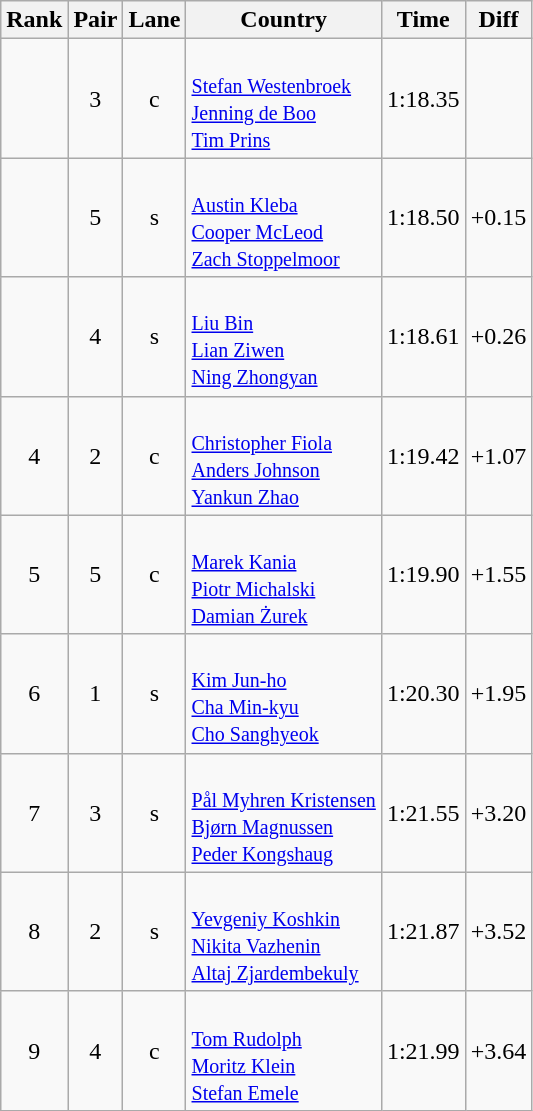<table class="wikitable sortable" style="text-align:center">
<tr>
<th>Rank</th>
<th>Pair</th>
<th>Lane</th>
<th>Country</th>
<th>Time</th>
<th>Diff</th>
</tr>
<tr>
<td></td>
<td>3</td>
<td>c</td>
<td align=left><br><small><a href='#'>Stefan Westenbroek</a><br><a href='#'>Jenning de Boo</a><br><a href='#'>Tim Prins</a></small></td>
<td>1:18.35</td>
<td></td>
</tr>
<tr>
<td></td>
<td>5</td>
<td>s</td>
<td align=left><br><small><a href='#'>Austin Kleba</a><br><a href='#'>Cooper McLeod</a><br><a href='#'>Zach Stoppelmoor</a></small></td>
<td>1:18.50</td>
<td>+0.15</td>
</tr>
<tr>
<td></td>
<td>4</td>
<td>s</td>
<td align=left><br><small><a href='#'>Liu Bin</a><br><a href='#'>Lian Ziwen</a><br><a href='#'>Ning Zhongyan</a></small></td>
<td>1:18.61</td>
<td>+0.26</td>
</tr>
<tr>
<td>4</td>
<td>2</td>
<td>c</td>
<td align=left><br><small><a href='#'>Christopher Fiola</a><br><a href='#'>Anders Johnson</a><br><a href='#'>Yankun Zhao</a></small></td>
<td>1:19.42</td>
<td>+1.07</td>
</tr>
<tr>
<td>5</td>
<td>5</td>
<td>c</td>
<td align=left><br><small><a href='#'>Marek Kania</a><br><a href='#'>Piotr Michalski</a><br><a href='#'>Damian Żurek</a></small></td>
<td>1:19.90</td>
<td>+1.55</td>
</tr>
<tr>
<td>6</td>
<td>1</td>
<td>s</td>
<td align=left><br><small><a href='#'>Kim Jun-ho</a><br><a href='#'>Cha Min-kyu</a><br><a href='#'>Cho Sanghyeok</a></small></td>
<td>1:20.30</td>
<td>+1.95</td>
</tr>
<tr>
<td>7</td>
<td>3</td>
<td>s</td>
<td align=left><br><small><a href='#'>Pål Myhren Kristensen</a><br><a href='#'>Bjørn Magnussen</a><br><a href='#'>Peder Kongshaug</a></small></td>
<td>1:21.55</td>
<td>+3.20</td>
</tr>
<tr>
<td>8</td>
<td>2</td>
<td>s</td>
<td align=left><br><small><a href='#'>Yevgeniy Koshkin</a><br><a href='#'>Nikita Vazhenin</a><br><a href='#'>Altaj Zjardembekuly</a></small></td>
<td>1:21.87</td>
<td>+3.52</td>
</tr>
<tr>
<td>9</td>
<td>4</td>
<td>c</td>
<td align=left><br><small><a href='#'>Tom Rudolph</a><br><a href='#'>Moritz Klein</a><br><a href='#'>Stefan Emele</a></small></td>
<td>1:21.99</td>
<td>+3.64</td>
</tr>
</table>
